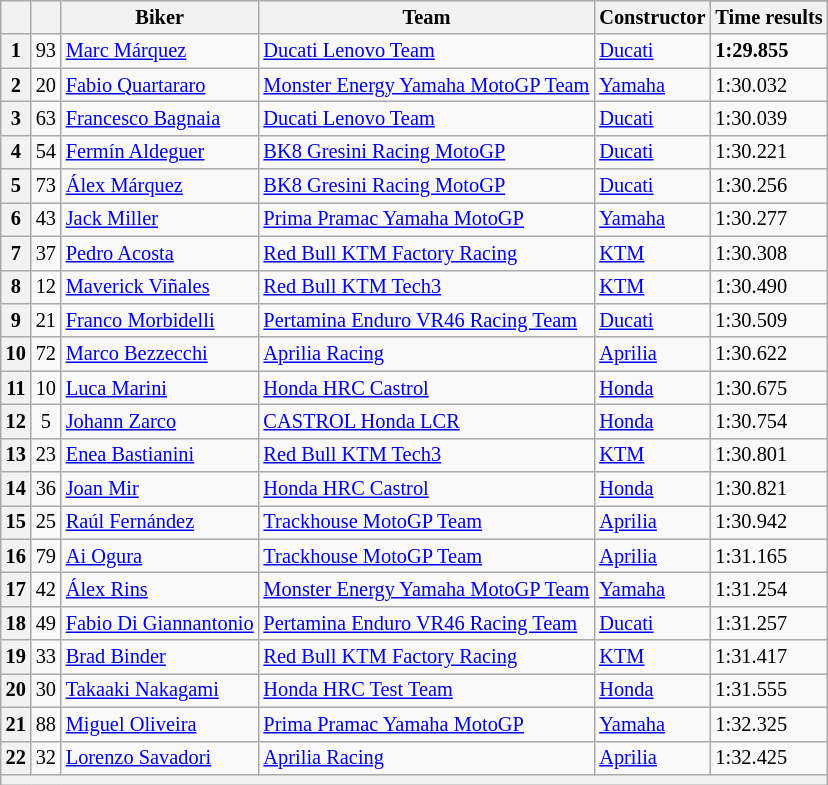<table class="wikitable sortable" style="font-size: 85%;">
<tr>
<th rowspan="2"></th>
<th rowspan="2"></th>
<th rowspan="2">Biker</th>
<th rowspan="2">Team</th>
<th rowspan="2">Constructor</th>
</tr>
<tr>
<th scope="col">Time results</th>
</tr>
<tr>
<th scope="row">1</th>
<td align="center">93</td>
<td> <a href='#'>Marc Márquez</a></td>
<td><a href='#'>Ducati Lenovo Team</a></td>
<td><a href='#'>Ducati</a></td>
<td><strong>1:29.855</strong></td>
</tr>
<tr>
<th scope="row">2</th>
<td align="center">20</td>
<td> <a href='#'>Fabio Quartararo</a></td>
<td><a href='#'>Monster Energy Yamaha MotoGP Team</a></td>
<td><a href='#'>Yamaha</a></td>
<td>1:30.032</td>
</tr>
<tr>
<th scope="row">3</th>
<td align="center">63</td>
<td> <a href='#'>Francesco Bagnaia</a></td>
<td><a href='#'>Ducati Lenovo Team</a></td>
<td><a href='#'>Ducati</a></td>
<td>1:30.039</td>
</tr>
<tr>
<th scope="row">4</th>
<td align="center">54</td>
<td> <a href='#'>Fermín Aldeguer</a></td>
<td><a href='#'>BK8 Gresini Racing MotoGP</a></td>
<td><a href='#'>Ducati</a></td>
<td>1:30.221</td>
</tr>
<tr>
<th scope="row">5</th>
<td align="center">73</td>
<td> <a href='#'>Álex Márquez</a></td>
<td><a href='#'>BK8 Gresini Racing MotoGP</a></td>
<td><a href='#'>Ducati</a></td>
<td>1:30.256</td>
</tr>
<tr>
<th scope="row">6</th>
<td align="center">43</td>
<td> <a href='#'>Jack Miller</a></td>
<td><a href='#'>Prima Pramac Yamaha MotoGP</a></td>
<td><a href='#'>Yamaha</a></td>
<td>1:30.277</td>
</tr>
<tr>
<th scope="row">7</th>
<td align="center">37</td>
<td> <a href='#'>Pedro Acosta</a></td>
<td><a href='#'>Red Bull KTM Factory Racing</a></td>
<td><a href='#'>KTM</a></td>
<td>1:30.308</td>
</tr>
<tr>
<th scope="row">8</th>
<td align="center">12</td>
<td> <a href='#'>Maverick Viñales</a></td>
<td><a href='#'>Red Bull KTM Tech3</a></td>
<td><a href='#'>KTM</a></td>
<td>1:30.490</td>
</tr>
<tr>
<th scope="row">9</th>
<td align="center">21</td>
<td>  <a href='#'>Franco Morbidelli</a></td>
<td><a href='#'>Pertamina Enduro VR46 Racing Team</a></td>
<td><a href='#'>Ducati</a></td>
<td>1:30.509</td>
</tr>
<tr>
<th scope="row">10</th>
<td align="center">72</td>
<td> <a href='#'>Marco Bezzecchi</a></td>
<td><a href='#'>Aprilia Racing</a></td>
<td><a href='#'>Aprilia</a></td>
<td>1:30.622</td>
</tr>
<tr>
<th scope="row">11</th>
<td align="center">10</td>
<td> <a href='#'>Luca Marini</a></td>
<td><a href='#'>Honda HRC Castrol</a></td>
<td><a href='#'>Honda</a></td>
<td>1:30.675</td>
</tr>
<tr>
<th scope="row">12</th>
<td align="center">5</td>
<td> <a href='#'>Johann Zarco</a></td>
<td><a href='#'>CASTROL Honda LCR</a></td>
<td><a href='#'>Honda</a></td>
<td>1:30.754</td>
</tr>
<tr>
<th scope="row">13</th>
<td align="center">23</td>
<td> <a href='#'>Enea Bastianini</a></td>
<td><a href='#'>Red Bull KTM Tech3</a></td>
<td><a href='#'>KTM</a></td>
<td>1:30.801</td>
</tr>
<tr>
<th scope="row">14</th>
<td align="center">36</td>
<td> <a href='#'>Joan Mir</a></td>
<td><a href='#'>Honda HRC Castrol</a></td>
<td><a href='#'>Honda</a></td>
<td>1:30.821</td>
</tr>
<tr>
<th scope="row">15</th>
<td align="center">25</td>
<td> <a href='#'>Raúl Fernández</a></td>
<td><a href='#'>Trackhouse MotoGP Team</a></td>
<td><a href='#'>Aprilia</a></td>
<td>1:30.942</td>
</tr>
<tr>
<th scope="row">16</th>
<td align="center">79</td>
<td> <a href='#'>Ai Ogura</a></td>
<td><a href='#'>Trackhouse MotoGP Team</a></td>
<td><a href='#'>Aprilia</a></td>
<td>1:31.165</td>
</tr>
<tr>
<th scope="row">17</th>
<td align="center">42</td>
<td> <a href='#'>Álex Rins</a></td>
<td><a href='#'>Monster Energy Yamaha MotoGP Team</a></td>
<td><a href='#'>Yamaha</a></td>
<td>1:31.254</td>
</tr>
<tr>
<th scope="row">18</th>
<td align="center">49</td>
<td> <a href='#'>Fabio Di Giannantonio</a></td>
<td><a href='#'>Pertamina Enduro VR46 Racing Team</a></td>
<td><a href='#'>Ducati</a></td>
<td>1:31.257</td>
</tr>
<tr>
<th scope="row">19</th>
<td align="center">33</td>
<td> <a href='#'>Brad Binder</a></td>
<td><a href='#'>Red Bull KTM Factory Racing</a></td>
<td><a href='#'>KTM</a></td>
<td>1:31.417</td>
</tr>
<tr>
<th scope="row">20</th>
<td align="center">30</td>
<td> <a href='#'>Takaaki Nakagami</a></td>
<td><a href='#'>Honda HRC Test Team</a></td>
<td><a href='#'>Honda</a></td>
<td>1:31.555</td>
</tr>
<tr>
<th scope="row">21</th>
<td align="center">88</td>
<td> <a href='#'>Miguel Oliveira</a></td>
<td><a href='#'>Prima Pramac Yamaha MotoGP</a></td>
<td><a href='#'>Yamaha</a></td>
<td>1:32.325</td>
</tr>
<tr>
<th scope="row">22</th>
<td align="center">32</td>
<td> <a href='#'>Lorenzo Savadori</a></td>
<td><a href='#'>Aprilia Racing</a></td>
<td><a href='#'>Aprilia</a></td>
<td>1:32.425</td>
</tr>
<tr>
<th colspan="7"></th>
</tr>
</table>
